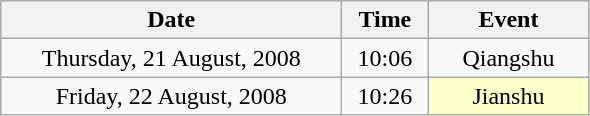<table class="wikitable" style="text-align:center;">
<tr>
<th width="220">Date</th>
<th width="50">Time</th>
<th width="100">Event</th>
</tr>
<tr>
<td>Thursday, 21 August, 2008</td>
<td>10:06</td>
<td>Qiangshu</td>
</tr>
<tr>
<td>Friday, 22 August, 2008</td>
<td>10:26</td>
<td bgcolor="ffffcc">Jianshu</td>
</tr>
</table>
